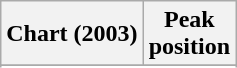<table class="wikitable sortable plainrowheaders">
<tr>
<th scope="col">Chart (2003)</th>
<th scope="col">Peak<br>position</th>
</tr>
<tr>
</tr>
<tr>
</tr>
<tr>
</tr>
<tr>
</tr>
<tr>
</tr>
<tr>
</tr>
<tr>
</tr>
<tr>
</tr>
<tr>
</tr>
</table>
